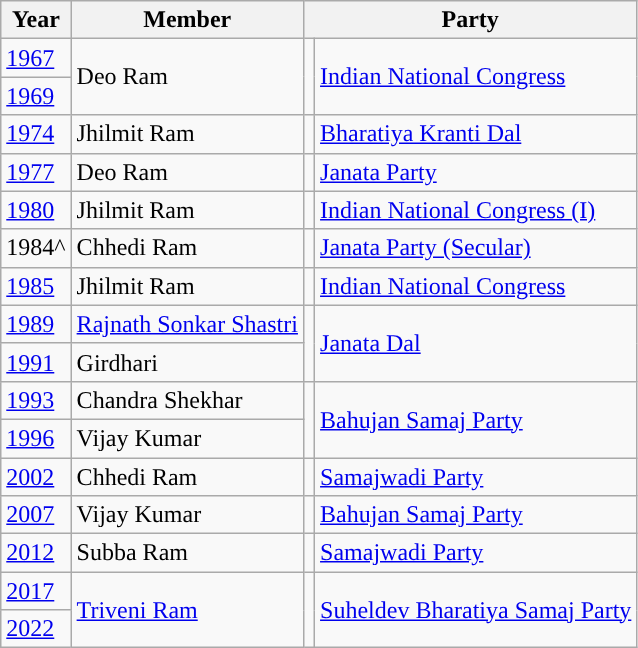<table class="wikitable">
<tr>
<th>Year</th>
<th>Member</th>
<th colspan="2">Party</th>
</tr>
<tr>
<td><a href='#'>1967</a></td>
<td rowspan="2">Deo Ram</td>
<td rowspan="2" style="background-color: "></td>
<td rowspan="2"><a href='#'>Indian National Congress</a></td>
</tr>
<tr>
<td><a href='#'>1969</a></td>
</tr>
<tr>
<td><a href='#'>1974</a></td>
<td>Jhilmit Ram</td>
<td style="background-color: "></td>
<td><a href='#'>Bharatiya Kranti Dal</a></td>
</tr>
<tr>
<td><a href='#'>1977</a></td>
<td>Deo Ram</td>
<td style="background-color: "></td>
<td><a href='#'>Janata Party</a></td>
</tr>
<tr>
<td><a href='#'>1980</a></td>
<td>Jhilmit Ram</td>
<td style="background-color: "></td>
<td><a href='#'>Indian National Congress (I)</a></td>
</tr>
<tr>
<td>1984^</td>
<td>Chhedi Ram</td>
<td style="background-color: "></td>
<td><a href='#'>Janata Party (Secular)</a></td>
</tr>
<tr>
<td><a href='#'>1985</a></td>
<td>Jhilmit Ram</td>
<td style="background-color: "></td>
<td><a href='#'>Indian National Congress</a></td>
</tr>
<tr>
<td><a href='#'>1989</a></td>
<td><a href='#'>Rajnath Sonkar Shastri</a></td>
<td rowspan="2" style="background-color: "></td>
<td rowspan="2"><a href='#'>Janata Dal</a></td>
</tr>
<tr>
<td><a href='#'>1991</a></td>
<td>Girdhari</td>
</tr>
<tr>
<td><a href='#'>1993</a></td>
<td>Chandra Shekhar</td>
<td rowspan="2" style="background-color: "></td>
<td rowspan="2"><a href='#'>Bahujan Samaj Party</a></td>
</tr>
<tr>
<td><a href='#'>1996</a></td>
<td>Vijay Kumar</td>
</tr>
<tr>
<td><a href='#'>2002</a></td>
<td>Chhedi Ram</td>
<td style="background-color: "></td>
<td><a href='#'>Samajwadi Party</a></td>
</tr>
<tr>
<td><a href='#'>2007</a></td>
<td>Vijay Kumar</td>
<td style="background-color: "></td>
<td><a href='#'>Bahujan Samaj Party</a></td>
</tr>
<tr>
<td><a href='#'>2012</a></td>
<td>Subba Ram</td>
<td style="background-color: "></td>
<td><a href='#'>Samajwadi Party</a></td>
</tr>
<tr>
<td><a href='#'>2017</a></td>
<td rowspan="2"><a href='#'>Triveni Ram</a></td>
<td rowspan="2" style="background-color: "></td>
<td rowspan="2"><a href='#'>Suheldev Bharatiya Samaj Party</a></td>
</tr>
<tr>
<td><a href='#'>2022</a></td>
</tr>
</table>
